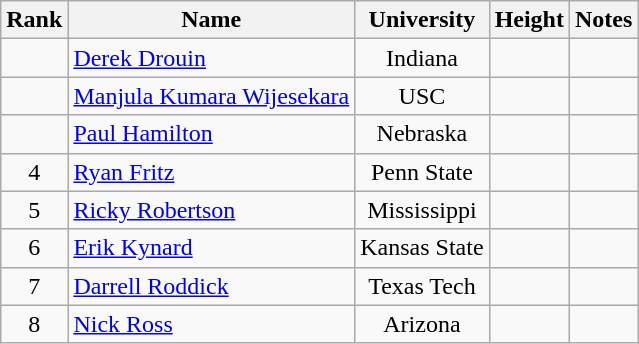<table class="wikitable sortable" style="text-align:center">
<tr>
<th>Rank</th>
<th>Name</th>
<th>University</th>
<th>Height</th>
<th>Notes</th>
</tr>
<tr>
<td></td>
<td align=left><a href='#'>Derek Drouin</a> </td>
<td>Indiana</td>
<td></td>
<td></td>
</tr>
<tr>
<td></td>
<td align=left><a href='#'>Manjula Kumara Wijesekara</a> </td>
<td>USC</td>
<td></td>
<td></td>
</tr>
<tr>
<td></td>
<td align=left><a href='#'>Paul Hamilton</a></td>
<td>Nebraska</td>
<td></td>
<td></td>
</tr>
<tr>
<td>4</td>
<td align=left><a href='#'>Ryan Fritz</a></td>
<td>Penn State</td>
<td></td>
<td></td>
</tr>
<tr>
<td>5</td>
<td align=left><a href='#'>Ricky Robertson</a></td>
<td>Mississippi</td>
<td></td>
<td></td>
</tr>
<tr>
<td>6</td>
<td align=left><a href='#'>Erik Kynard</a></td>
<td>Kansas State</td>
<td></td>
<td></td>
</tr>
<tr>
<td>7</td>
<td align=left><a href='#'>Darrell Roddick</a></td>
<td>Texas Tech</td>
<td></td>
<td></td>
</tr>
<tr>
<td>8</td>
<td align=left><a href='#'>Nick Ross</a></td>
<td>Arizona</td>
<td></td>
<td></td>
</tr>
</table>
